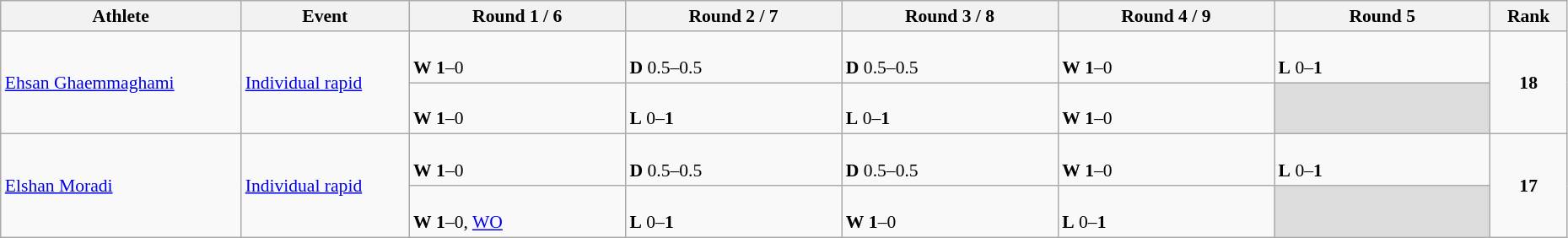<table class="wikitable" width="98%" style="text-align:left; font-size:90%">
<tr>
<th width="10%">Athlete</th>
<th width="7%">Event</th>
<th width="9%">Round 1 / 6</th>
<th width="9%">Round 2 / 7</th>
<th width="9%">Round 3 / 8</th>
<th width="9%">Round 4 / 9</th>
<th width="9%">Round 5</th>
<th width="3%">Rank</th>
</tr>
<tr>
<td rowspan=2><a href='#'>Ehsan Ghaemmaghami</a></td>
<td rowspan=2><a href='#'>Individual rapid</a></td>
<td><br><strong>W</strong> <strong>1</strong>–0</td>
<td><br><strong>D</strong> 0.5–0.5</td>
<td><br><strong>D</strong> 0.5–0.5</td>
<td><br><strong>W</strong> <strong>1</strong>–0</td>
<td><br><strong>L</strong> 0–<strong>1</strong></td>
<td rowspan=2 align=center><strong>18</strong></td>
</tr>
<tr>
<td><br><strong>W</strong> <strong>1</strong>–0</td>
<td><br><strong>L</strong> 0–<strong>1</strong></td>
<td><br><strong>L</strong> 0–<strong>1</strong></td>
<td><br><strong>W</strong> <strong>1</strong>–0</td>
<td bgcolor=#DCDCDC></td>
</tr>
<tr>
<td rowspan=2><a href='#'>Elshan Moradi</a></td>
<td rowspan=2><a href='#'>Individual rapid</a></td>
<td><br><strong>W</strong> <strong>1</strong>–0</td>
<td><br><strong>D</strong> 0.5–0.5</td>
<td><br><strong>D</strong> 0.5–0.5</td>
<td><br><strong>W</strong> <strong>1</strong>–0</td>
<td><br><strong>L</strong> 0–<strong>1</strong></td>
<td rowspan=2 align=center><strong>17</strong></td>
</tr>
<tr>
<td><br><strong>W</strong> <strong>1</strong>–0, <a href='#'>WO</a></td>
<td><br><strong>L</strong> 0–<strong>1</strong></td>
<td><br><strong>W</strong> <strong>1</strong>–0</td>
<td><br><strong>L</strong> 0–<strong>1</strong></td>
<td bgcolor=#DCDCDC></td>
</tr>
</table>
